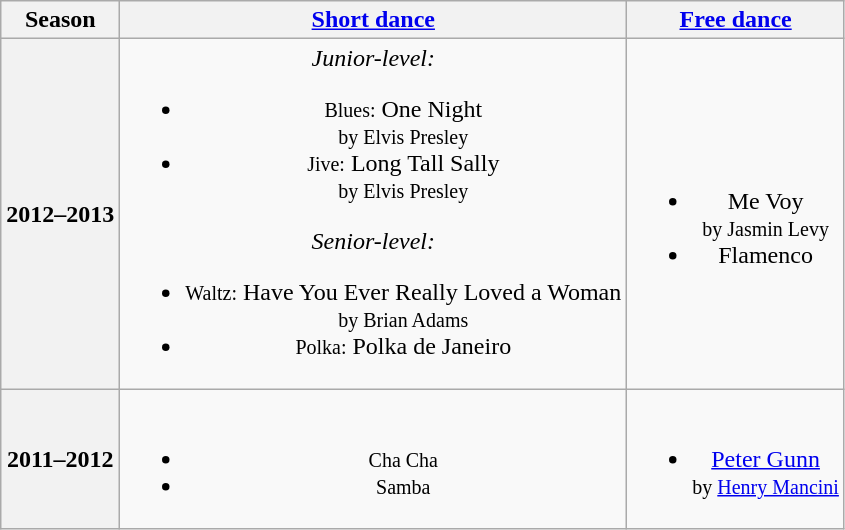<table class="wikitable" style="text-align:center">
<tr>
<th>Season</th>
<th><a href='#'>Short dance</a></th>
<th><a href='#'>Free dance</a></th>
</tr>
<tr>
<th>2012–2013 <br> </th>
<td><em>Junior-level:</em><br><ul><li><small>Blues:</small> One Night <br><small> by Elvis Presley </small></li><li><small>Jive:</small> Long Tall Sally <br><small> by Elvis Presley </small></li></ul><em>Senior-level:</em><ul><li><small>Waltz:</small> Have You Ever Really Loved a Woman <br><small> by Brian Adams </small></li><li><small>Polka:</small> Polka de Janeiro</li></ul></td>
<td><br><ul><li>Me Voy <br><small> by Jasmin Levy </small></li><li>Flamenco</li></ul></td>
</tr>
<tr>
<th>2011–2012 <br> </th>
<td><br><ul><li><small>Cha Cha</small></li><li><small>Samba</small></li></ul></td>
<td><br><ul><li><a href='#'>Peter Gunn</a> <br><small> by <a href='#'>Henry Mancini</a> </small></li></ul></td>
</tr>
</table>
